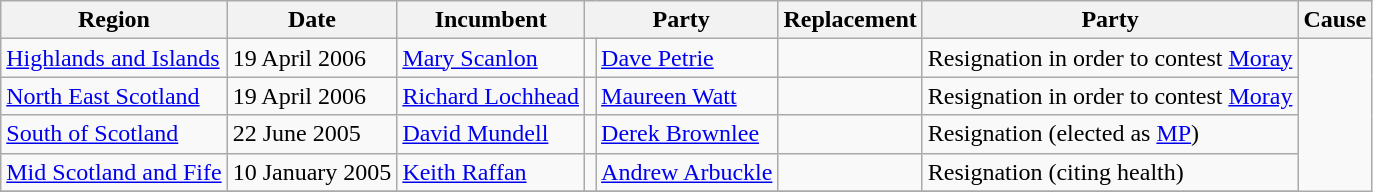<table class="wikitable" colspan=9||->
<tr>
<th>Region</th>
<th>Date</th>
<th>Incumbent</th>
<th colspan=2>Party</th>
<th>Replacement</th>
<th colspan=2>Party</th>
<th>Cause</th>
</tr>
<tr>
<td><a href='#'>Highlands and Islands</a></td>
<td>19 April 2006</td>
<td><a href='#'>Mary Scanlon</a></td>
<td></td>
<td><a href='#'>Dave Petrie</a></td>
<td></td>
<td>Resignation in order to contest <a href='#'>Moray</a></td>
</tr>
<tr>
<td><a href='#'>North East Scotland</a></td>
<td>19 April 2006</td>
<td><a href='#'>Richard Lochhead</a></td>
<td></td>
<td><a href='#'>Maureen Watt</a></td>
<td></td>
<td>Resignation in order to contest <a href='#'>Moray</a></td>
</tr>
<tr>
<td><a href='#'>South of Scotland</a></td>
<td>22 June 2005</td>
<td><a href='#'>David Mundell</a></td>
<td></td>
<td><a href='#'>Derek Brownlee</a></td>
<td></td>
<td>Resignation (elected as <a href='#'>MP</a>)</td>
</tr>
<tr>
<td><a href='#'>Mid Scotland and Fife</a></td>
<td>10 January 2005</td>
<td><a href='#'>Keith Raffan</a></td>
<td></td>
<td><a href='#'>Andrew Arbuckle</a></td>
<td></td>
<td>Resignation (citing health)</td>
</tr>
<tr>
</tr>
</table>
